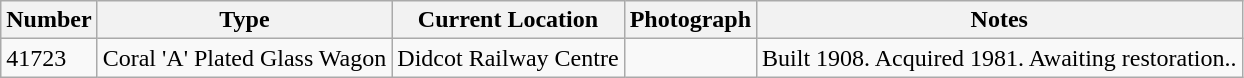<table class="wikitable">
<tr>
<th>Number</th>
<th>Type</th>
<th>Current Location</th>
<th>Photograph</th>
<th>Notes</th>
</tr>
<tr>
<td>41723</td>
<td>Coral 'A' Plated Glass Wagon</td>
<td>Didcot Railway Centre</td>
<td></td>
<td>Built 1908. Acquired 1981. Awaiting restoration..</td>
</tr>
</table>
